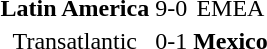<table>
<tr>
<td align=center><strong>Latin America</strong></td>
<td align=center>9-0</td>
<td align=center>EMEA</td>
</tr>
<tr>
<td align=center>Transatlantic</td>
<td align=center>0-1</td>
<td align=center><strong>Mexico</strong></td>
</tr>
</table>
